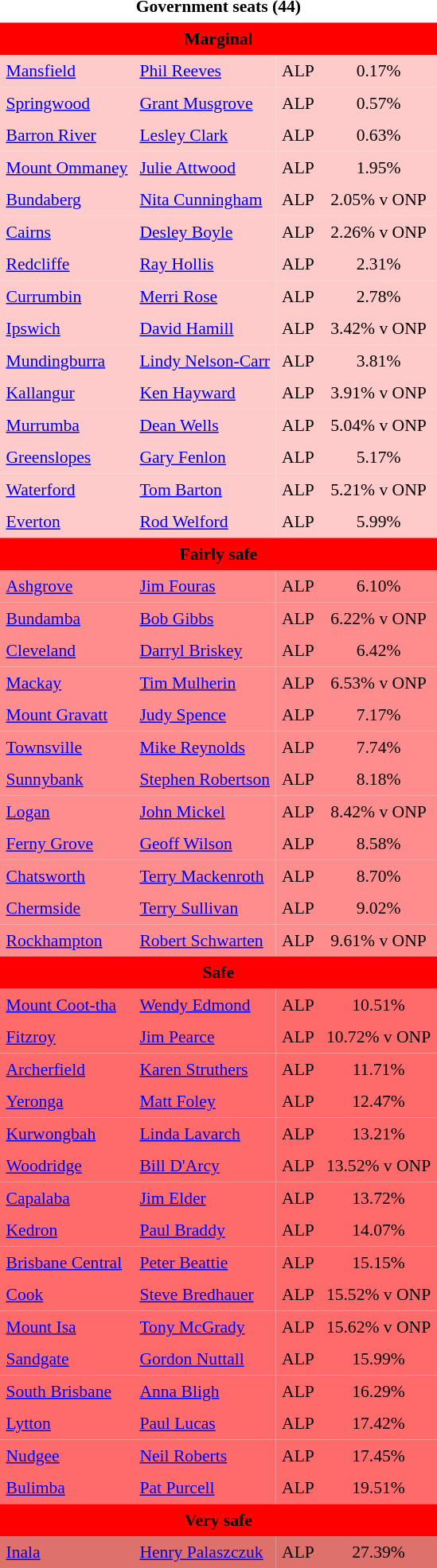<table class="toccolours" cellpadding="5" cellspacing="0" style="float:left; margin-right:.5em; margin-top:.4em; font-size:90%;">
<tr>
<td COLSPAN=4 align="center"><strong>Government seats (44)</strong></td>
</tr>
<tr>
<td COLSPAN=4 align="center" bgcolor="red"><span><strong>Marginal</strong></span></td>
</tr>
<tr>
<td align="left" bgcolor="FFCACA"><a href='#'>Mansfield</a></td>
<td align="left" bgcolor="FFCACA"><a href='#'>Phil Reeves</a></td>
<td align="left" bgcolor="FFCACA">ALP</td>
<td align="center" bgcolor="FFCACA">0.17%</td>
</tr>
<tr>
<td align="left" bgcolor="FFCACA"><a href='#'>Springwood</a></td>
<td align="left" bgcolor="FFCACA"><a href='#'>Grant Musgrove</a></td>
<td align="left" bgcolor="FFCACA">ALP</td>
<td align="center" bgcolor="FFCACA">0.57%</td>
</tr>
<tr>
<td align="left" bgcolor="FFCACA"><a href='#'>Barron River</a></td>
<td align="left" bgcolor="FFCACA"><a href='#'>Lesley Clark</a></td>
<td align="left" bgcolor="FFCACA">ALP</td>
<td align="center" bgcolor="FFCACA">0.63%</td>
</tr>
<tr>
<td align="left" bgcolor="FFCACA"><a href='#'>Mount Ommaney</a></td>
<td align="left" bgcolor="FFCACA"><a href='#'>Julie Attwood</a></td>
<td align="left" bgcolor="FFCACA">ALP</td>
<td align="center" bgcolor="FFCACA">1.95%</td>
</tr>
<tr>
<td align="left" bgcolor="FFCACA"><a href='#'>Bundaberg</a></td>
<td align="left" bgcolor="FFCACA"><a href='#'>Nita Cunningham</a></td>
<td align="left" bgcolor="FFCACA">ALP</td>
<td align="center" bgcolor="FFCACA">2.05% v ONP</td>
</tr>
<tr>
<td align="left" bgcolor="FFCACA"><a href='#'>Cairns</a></td>
<td align="left" bgcolor="FFCACA"><a href='#'>Desley Boyle</a></td>
<td align="left" bgcolor="FFCACA">ALP</td>
<td align="center" bgcolor="FFCACA">2.26% v ONP</td>
</tr>
<tr>
<td align="left" bgcolor="FFCACA"><a href='#'>Redcliffe</a></td>
<td align="left" bgcolor="FFCACA"><a href='#'>Ray Hollis</a></td>
<td align="left" bgcolor="FFCACA">ALP</td>
<td align="center" bgcolor="FFCACA">2.31%</td>
</tr>
<tr>
<td align="left" bgcolor="FFCACA"><a href='#'>Currumbin</a></td>
<td align="left" bgcolor="FFCACA"><a href='#'>Merri Rose</a></td>
<td align="left" bgcolor="FFCACA">ALP</td>
<td align="center" bgcolor="FFCACA">2.78%</td>
</tr>
<tr>
<td align="left" bgcolor="FFCACA"><a href='#'>Ipswich</a></td>
<td align="left" bgcolor="FFCACA"><a href='#'>David Hamill</a></td>
<td align="left" bgcolor="FFCACA">ALP</td>
<td align="center" bgcolor="FFCACA">3.42% v ONP</td>
</tr>
<tr>
<td align="left" bgcolor="FFCACA"><a href='#'>Mundingburra</a></td>
<td align="left" bgcolor="FFCACA"><a href='#'>Lindy Nelson-Carr</a></td>
<td align="left" bgcolor="FFCACA">ALP</td>
<td align="center" bgcolor="FFCACA">3.81%</td>
</tr>
<tr>
<td align="left" bgcolor="FFCACA"><a href='#'>Kallangur</a></td>
<td align="left" bgcolor="FFCACA"><a href='#'>Ken Hayward</a></td>
<td align="left" bgcolor="FFCACA">ALP</td>
<td align="center" bgcolor="FFCACA">3.91% v ONP</td>
</tr>
<tr>
<td align="left" bgcolor="FFCACA"><a href='#'>Murrumba</a></td>
<td align="left" bgcolor="FFCACA"><a href='#'>Dean Wells</a></td>
<td align="left" bgcolor="FFCACA">ALP</td>
<td align="center" bgcolor="FFCACA">5.04% v ONP</td>
</tr>
<tr>
<td align="left" bgcolor="FFCACA"><a href='#'>Greenslopes</a></td>
<td align="left" bgcolor="FFCACA"><a href='#'>Gary Fenlon</a></td>
<td align="left" bgcolor="FFCACA">ALP</td>
<td align="center" bgcolor="FFCACA">5.17%</td>
</tr>
<tr>
<td align="left" bgcolor="FFCACA"><a href='#'>Waterford</a></td>
<td align="left" bgcolor="FFCACA"><a href='#'>Tom Barton</a></td>
<td align="left" bgcolor="FFCACA">ALP</td>
<td align="center" bgcolor="FFCACA">5.21% v ONP</td>
</tr>
<tr>
<td align="left" bgcolor="FFCACA"><a href='#'>Everton</a></td>
<td align="left" bgcolor="FFCACA"><a href='#'>Rod Welford</a></td>
<td align="left" bgcolor="FFCACA">ALP</td>
<td align="center" bgcolor="FFCACA">5.99%</td>
</tr>
<tr>
<td COLSPAN=4 align="center" bgcolor="red"><span><strong>Fairly safe</strong></span></td>
</tr>
<tr>
<td align="left" bgcolor="FF8D8D"><a href='#'>Ashgrove</a></td>
<td align="left" bgcolor="FF8D8D"><a href='#'>Jim Fouras</a></td>
<td align="left" bgcolor="FF8D8D">ALP</td>
<td align="center" bgcolor="FF8D8D">6.10%</td>
</tr>
<tr>
<td align="left" bgcolor="FF8D8D"><a href='#'>Bundamba</a></td>
<td align="left" bgcolor="FF8D8D"><a href='#'>Bob Gibbs</a></td>
<td align="left" bgcolor="FF8D8D">ALP</td>
<td align="center" bgcolor="FF8D8D">6.22% v ONP</td>
</tr>
<tr>
<td align="left" bgcolor="FF8D8D"><a href='#'>Cleveland</a></td>
<td align="left" bgcolor="FF8D8D"><a href='#'>Darryl Briskey</a></td>
<td align="left" bgcolor="FF8D8D">ALP</td>
<td align="center" bgcolor="FF8D8D">6.42%</td>
</tr>
<tr>
<td align="left" bgcolor="FF8D8D"><a href='#'>Mackay</a></td>
<td align="left" bgcolor="FF8D8D"><a href='#'>Tim Mulherin</a></td>
<td align="left" bgcolor="FF8D8D">ALP</td>
<td align="center" bgcolor="FF8D8D">6.53% v ONP</td>
</tr>
<tr>
<td align="left" bgcolor="FF8D8D"><a href='#'>Mount Gravatt</a></td>
<td align="left" bgcolor="FF8D8D"><a href='#'>Judy Spence</a></td>
<td align="left" bgcolor="FF8D8D">ALP</td>
<td align="center" bgcolor="FF8D8D">7.17%</td>
</tr>
<tr>
<td align="left" bgcolor="FF8D8D"><a href='#'>Townsville</a></td>
<td align="left" bgcolor="FF8D8D"><a href='#'>Mike Reynolds</a></td>
<td align="left" bgcolor="FF8D8D">ALP</td>
<td align="center" bgcolor="FF8D8D">7.74%</td>
</tr>
<tr>
<td align="left" bgcolor="FF8D8D"><a href='#'>Sunnybank</a></td>
<td align="left" bgcolor="FF8D8D"><a href='#'>Stephen Robertson</a></td>
<td align="left" bgcolor="FF8D8D">ALP</td>
<td align="center" bgcolor="FF8D8D">8.18%</td>
</tr>
<tr>
<td align="left" bgcolor="FF8D8D"><a href='#'>Logan</a></td>
<td align="left" bgcolor="FF8D8D"><a href='#'>John Mickel</a></td>
<td align="left" bgcolor="FF8D8D">ALP</td>
<td align="center" bgcolor="FF8D8D">8.42% v ONP</td>
</tr>
<tr>
<td align="left" bgcolor="FF8D8D"><a href='#'>Ferny Grove</a></td>
<td align="left" bgcolor="FF8D8D"><a href='#'>Geoff Wilson</a></td>
<td align="left" bgcolor="FF8D8D">ALP</td>
<td align="center" bgcolor="FF8D8D">8.58%</td>
</tr>
<tr>
<td align="left" bgcolor="FF8D8D"><a href='#'>Chatsworth</a></td>
<td align="left" bgcolor="FF8D8D"><a href='#'>Terry Mackenroth</a></td>
<td align="left" bgcolor="FF8D8D">ALP</td>
<td align="center" bgcolor="FF8D8D">8.70%</td>
</tr>
<tr>
<td align="left" bgcolor="FF8D8D"><a href='#'>Chermside</a></td>
<td align="left" bgcolor="FF8D8D"><a href='#'>Terry Sullivan</a></td>
<td align="left" bgcolor="FF8D8D">ALP</td>
<td align="center" bgcolor="FF8D8D">9.02%</td>
</tr>
<tr>
<td align="left" bgcolor="FF8D8D"><a href='#'>Rockhampton</a></td>
<td align="left" bgcolor="FF8D8D"><a href='#'>Robert Schwarten</a></td>
<td align="left" bgcolor="FF8D8D">ALP</td>
<td align="center" bgcolor="FF8D8D">9.61% v ONP</td>
</tr>
<tr>
<td COLSPAN=4 align="center" bgcolor="red"><span><strong>Safe</strong></span></td>
</tr>
<tr>
<td align="left" bgcolor="FF6B6B"><a href='#'>Mount Coot-tha</a></td>
<td align="left" bgcolor="FF6B6B"><a href='#'>Wendy Edmond</a></td>
<td align="left" bgcolor="FF6B6B">ALP</td>
<td align="center" bgcolor="FF6B6B">10.51%</td>
</tr>
<tr>
<td align="left" bgcolor="FF6B6B"><a href='#'>Fitzroy</a></td>
<td align="left" bgcolor="FF6B6B"><a href='#'>Jim Pearce</a></td>
<td align="left" bgcolor="FF6B6B">ALP</td>
<td align="center" bgcolor="FF6B6B">10.72% v ONP</td>
</tr>
<tr>
<td align="left" bgcolor="FF6B6B"><a href='#'>Archerfield</a></td>
<td align="left" bgcolor="FF6B6B"><a href='#'>Karen Struthers</a></td>
<td align="left" bgcolor="FF6B6B">ALP</td>
<td align="center" bgcolor="FF6B6B">11.71%</td>
</tr>
<tr>
<td align="left" bgcolor="FF6B6B"><a href='#'>Yeronga</a></td>
<td align="left" bgcolor="FF6B6B"><a href='#'>Matt Foley</a></td>
<td align="left" bgcolor="FF6B6B">ALP</td>
<td align="center" bgcolor="FF6B6B">12.47%</td>
</tr>
<tr>
<td align="left" bgcolor="FF6B6B"><a href='#'>Kurwongbah</a></td>
<td align="left" bgcolor="FF6B6B"><a href='#'>Linda Lavarch</a></td>
<td align="left" bgcolor="FF6B6B">ALP</td>
<td align="center" bgcolor="FF6B6B">13.21%</td>
</tr>
<tr>
<td align="left" bgcolor="FF6B6B"><a href='#'>Woodridge</a></td>
<td align="left" bgcolor="FF6B6B"><a href='#'>Bill D'Arcy</a></td>
<td align="left" bgcolor="FF6B6B">ALP</td>
<td align="center" bgcolor="FF6B6B">13.52% v ONP</td>
</tr>
<tr>
<td align="left" bgcolor="FF6B6B"><a href='#'>Capalaba</a></td>
<td align="left" bgcolor="FF6B6B"><a href='#'>Jim Elder</a></td>
<td align="left" bgcolor="FF6B6B">ALP</td>
<td align="center" bgcolor="FF6B6B">13.72%</td>
</tr>
<tr>
<td align="left" bgcolor="FF6B6B"><a href='#'>Kedron</a></td>
<td align="left" bgcolor="FF6B6B"><a href='#'>Paul Braddy</a></td>
<td align="left" bgcolor="FF6B6B">ALP</td>
<td align="center" bgcolor="FF6B6B">14.07%</td>
</tr>
<tr>
<td align="left" bgcolor="FF6B6B"><a href='#'>Brisbane Central</a></td>
<td align="left" bgcolor="FF6B6B"><a href='#'>Peter Beattie</a></td>
<td align="left" bgcolor="FF6B6B">ALP</td>
<td align="center" bgcolor="FF6B6B">15.15%</td>
</tr>
<tr>
<td align="left" bgcolor="FF6B6B"><a href='#'>Cook</a></td>
<td align="left" bgcolor="FF6B6B"><a href='#'>Steve Bredhauer</a></td>
<td align="left" bgcolor="FF6B6B">ALP</td>
<td align="center" bgcolor="FF6B6B">15.52% v ONP</td>
</tr>
<tr>
<td align="left" bgcolor="FF6B6B"><a href='#'>Mount Isa</a></td>
<td align="left" bgcolor="FF6B6B"><a href='#'>Tony McGrady</a></td>
<td align="left" bgcolor="FF6B6B">ALP</td>
<td align="center" bgcolor="FF6B6B">15.62% v ONP</td>
</tr>
<tr>
<td align="left" bgcolor="FF6B6B"><a href='#'>Sandgate</a></td>
<td align="left" bgcolor="FF6B6B"><a href='#'>Gordon Nuttall</a></td>
<td align="left" bgcolor="FF6B6B">ALP</td>
<td align="center" bgcolor="FF6B6B">15.99%</td>
</tr>
<tr>
<td align="left" bgcolor="FF6B6B"><a href='#'>South Brisbane</a></td>
<td align="left" bgcolor="FF6B6B"><a href='#'>Anna Bligh</a></td>
<td align="left" bgcolor="FF6B6B">ALP</td>
<td align="center" bgcolor="FF6B6B">16.29%</td>
</tr>
<tr>
<td align="left" bgcolor="FF6B6B"><a href='#'>Lytton</a></td>
<td align="left" bgcolor="FF6B6B"><a href='#'>Paul Lucas</a></td>
<td align="left" bgcolor="FF6B6B">ALP</td>
<td align="center" bgcolor="FF6B6B">17.42%</td>
</tr>
<tr>
<td align="left" bgcolor="FF6B6B"><a href='#'>Nudgee</a></td>
<td align="left" bgcolor="FF6B6B"><a href='#'>Neil Roberts</a></td>
<td align="left" bgcolor="FF6B6B">ALP</td>
<td align="center" bgcolor="FF6B6B">17.45%</td>
</tr>
<tr>
<td align="left" bgcolor="FF6B6B"><a href='#'>Bulimba</a></td>
<td align="left" bgcolor="FF6B6B"><a href='#'>Pat Purcell</a></td>
<td align="left" bgcolor="FF6B6B">ALP</td>
<td align="center" bgcolor="FF6B6B">19.51%</td>
</tr>
<tr>
<td COLSPAN=4 align="center" bgcolor="red"><span><strong>Very safe</strong></span></td>
</tr>
<tr>
<td align="left" bgcolor="DF716D"><a href='#'>Inala</a></td>
<td align="left" bgcolor="DF716D"><a href='#'>Henry Palaszczuk</a></td>
<td align="left" bgcolor="DF716D">ALP</td>
<td align="center" bgcolor="DF716D">27.39%</td>
</tr>
<tr>
</tr>
<tr>
</tr>
</table>
